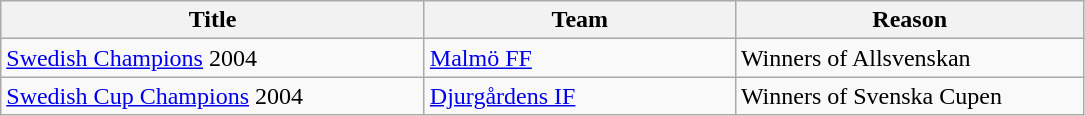<table class="wikitable" style="text-align: left;">
<tr>
<th style="width: 275px;">Title</th>
<th style="width: 200px;">Team</th>
<th style="width: 225px;">Reason</th>
</tr>
<tr>
<td><a href='#'>Swedish Champions</a> 2004</td>
<td><a href='#'>Malmö FF</a></td>
<td>Winners of Allsvenskan</td>
</tr>
<tr>
<td><a href='#'>Swedish Cup Champions</a> 2004</td>
<td><a href='#'>Djurgårdens IF</a></td>
<td>Winners of Svenska Cupen</td>
</tr>
</table>
